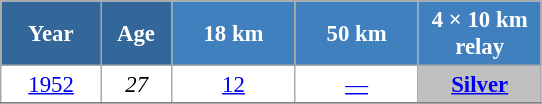<table class="wikitable" style="font-size:95%; text-align:center; border:grey solid 1px; border-collapse:collapse; background:#ffffff;">
<tr>
<th style="background-color:#369; color:white; width:60px;"> Year </th>
<th style="background-color:#369; color:white; width:40px;"> Age </th>
<th style="background-color:#4180be; color:white; width:75px;"> 18 km </th>
<th style="background-color:#4180be; color:white; width:75px;"> 50 km </th>
<th style="background-color:#4180be; color:white; width:75px;"> 4 × 10 km <br> relay </th>
</tr>
<tr>
<td><a href='#'>1952</a></td>
<td><em>27</em></td>
<td><a href='#'>12</a></td>
<td><a href='#'>—</a></td>
<td style="background:silver;"><a href='#'><strong>Silver</strong></a></td>
</tr>
<tr>
</tr>
</table>
